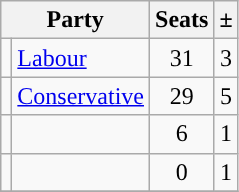<table class="sortable wikitable">
<tr>
<th colspan="2">Party</th>
<th>Seats</th>
<th>±</th>
</tr>
<tr>
<td style="background-color: "></td>
<td><a href='#'>Labour</a></td>
<td align="center">31</td>
<td align="center">3</td>
</tr>
<tr>
<td style="background-color: "></td>
<td><a href='#'>Conservative</a></td>
<td align="center">29</td>
<td align="center">5</td>
</tr>
<tr>
<td style="background-color: "></td>
<td><a href='#'></a></td>
<td align="center">6</td>
<td align="center">1</td>
</tr>
<tr>
<td style="background-color: "></td>
<td><a href='#'></a></td>
<td align="center">0</td>
<td align="center">1</td>
</tr>
<tr>
</tr>
</table>
